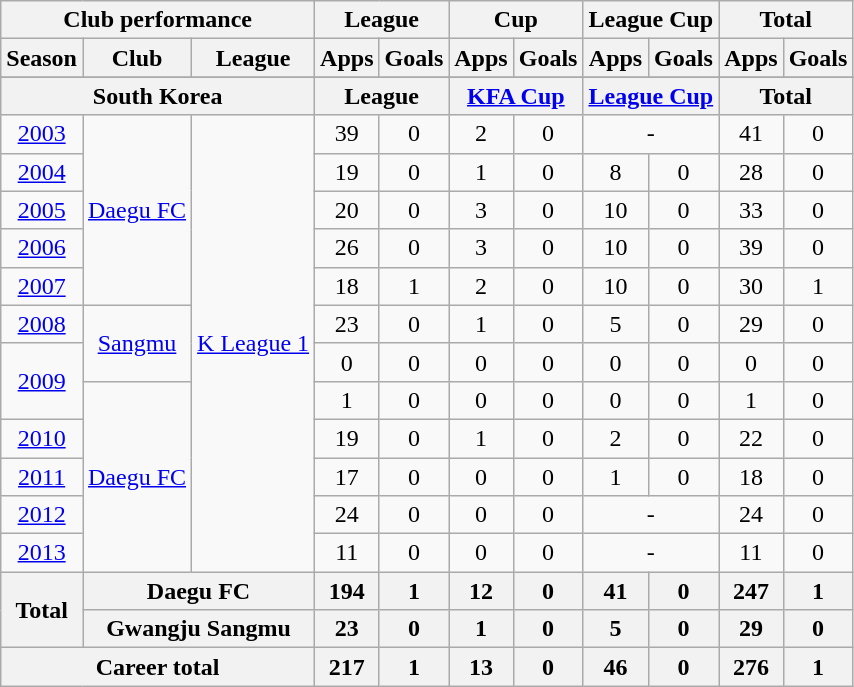<table class="wikitable" style="text-align:center">
<tr>
<th colspan=3>Club performance</th>
<th colspan=2>League</th>
<th colspan=2>Cup</th>
<th colspan=2>League Cup</th>
<th colspan=2>Total</th>
</tr>
<tr>
<th>Season</th>
<th>Club</th>
<th>League</th>
<th>Apps</th>
<th>Goals</th>
<th>Apps</th>
<th>Goals</th>
<th>Apps</th>
<th>Goals</th>
<th>Apps</th>
<th>Goals</th>
</tr>
<tr>
</tr>
<tr>
<th colspan=3>South Korea</th>
<th colspan=2>League</th>
<th colspan=2><a href='#'>KFA Cup</a></th>
<th colspan=2><a href='#'>League Cup</a></th>
<th colspan=2>Total</th>
</tr>
<tr>
<td><a href='#'>2003</a></td>
<td rowspan="5"><a href='#'>Daegu FC</a></td>
<td rowspan="12"><a href='#'>K League 1</a></td>
<td>39</td>
<td>0</td>
<td>2</td>
<td>0</td>
<td colspan="2">-</td>
<td>41</td>
<td>0</td>
</tr>
<tr>
<td><a href='#'>2004</a></td>
<td>19</td>
<td>0</td>
<td>1</td>
<td>0</td>
<td>8</td>
<td>0</td>
<td>28</td>
<td>0</td>
</tr>
<tr>
<td><a href='#'>2005</a></td>
<td>20</td>
<td>0</td>
<td>3</td>
<td>0</td>
<td>10</td>
<td>0</td>
<td>33</td>
<td>0</td>
</tr>
<tr>
<td><a href='#'>2006</a></td>
<td>26</td>
<td>0</td>
<td>3</td>
<td>0</td>
<td>10</td>
<td>0</td>
<td>39</td>
<td>0</td>
</tr>
<tr>
<td><a href='#'>2007</a></td>
<td>18</td>
<td>1</td>
<td>2</td>
<td>0</td>
<td>10</td>
<td>0</td>
<td>30</td>
<td>1</td>
</tr>
<tr>
<td><a href='#'>2008</a></td>
<td rowspan="2"><a href='#'>Sangmu</a></td>
<td>23</td>
<td>0</td>
<td>1</td>
<td>0</td>
<td>5</td>
<td>0</td>
<td>29</td>
<td>0</td>
</tr>
<tr>
<td rowspan="2"><a href='#'>2009</a></td>
<td>0</td>
<td>0</td>
<td>0</td>
<td>0</td>
<td>0</td>
<td>0</td>
<td>0</td>
<td>0</td>
</tr>
<tr>
<td rowspan="5"><a href='#'>Daegu FC</a></td>
<td>1</td>
<td>0</td>
<td>0</td>
<td>0</td>
<td>0</td>
<td>0</td>
<td>1</td>
<td>0</td>
</tr>
<tr>
<td><a href='#'>2010</a></td>
<td>19</td>
<td>0</td>
<td>1</td>
<td>0</td>
<td>2</td>
<td>0</td>
<td>22</td>
<td>0</td>
</tr>
<tr>
<td><a href='#'>2011</a></td>
<td>17</td>
<td>0</td>
<td>0</td>
<td>0</td>
<td>1</td>
<td>0</td>
<td>18</td>
<td>0</td>
</tr>
<tr>
<td><a href='#'>2012</a></td>
<td>24</td>
<td>0</td>
<td>0</td>
<td>0</td>
<td colspan="2">-</td>
<td>24</td>
<td>0</td>
</tr>
<tr>
<td><a href='#'>2013</a></td>
<td>11</td>
<td>0</td>
<td>0</td>
<td>0</td>
<td colspan="2">-</td>
<td>11</td>
<td>0</td>
</tr>
<tr>
<th rowspan=2>Total</th>
<th colspan=2>Daegu FC</th>
<th>194</th>
<th>1</th>
<th>12</th>
<th>0</th>
<th>41</th>
<th>0</th>
<th>247</th>
<th>1</th>
</tr>
<tr>
<th colspan=2>Gwangju Sangmu</th>
<th>23</th>
<th>0</th>
<th>1</th>
<th>0</th>
<th>5</th>
<th>0</th>
<th>29</th>
<th>0</th>
</tr>
<tr>
<th colspan=3>Career total</th>
<th>217</th>
<th>1</th>
<th>13</th>
<th>0</th>
<th>46</th>
<th>0</th>
<th>276</th>
<th>1</th>
</tr>
</table>
